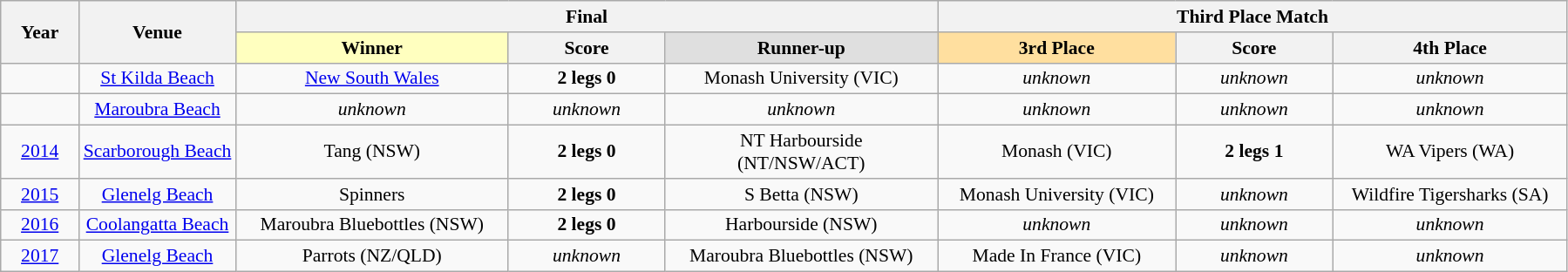<table class="wikitable" style="font-size: 90%; text-align: center;">
<tr>
<th rowspan="2" width="5%">Year</th>
<th rowspan="2" width="10%">Venue</th>
<th colspan="3">Final</th>
<th colspan="3">Third Place Match</th>
</tr>
<tr>
<td style="text-align:center;background:#ffffbf;"><strong>Winner</strong></td>
<th width="10%">Score</th>
<td style="text-align:center; background:#dfdfdf;"><strong>Runner-up</strong></td>
<td style="text-align:center; background:#ffdf9f;"><strong>3rd Place</strong></td>
<th width="10%">Score</th>
<th width="15%">4th Place</th>
</tr>
<tr>
<td></td>
<td><a href='#'>St Kilda Beach</a></td>
<td><a href='#'>New South Wales</a></td>
<td><strong>2 legs 0</strong></td>
<td>Monash University (VIC)</td>
<td><em>unknown</em></td>
<td><em>unknown</em></td>
<td><em>unknown</em></td>
</tr>
<tr>
<td></td>
<td><a href='#'>Maroubra Beach</a></td>
<td><em>unknown</em></td>
<td><em>unknown</em></td>
<td><em>unknown</em></td>
<td><em>unknown</em></td>
<td><em>unknown</em></td>
<td><em>unknown</em></td>
</tr>
<tr>
<td><a href='#'>2014</a></td>
<td><a href='#'>Scarborough Beach</a></td>
<td>Tang (NSW)</td>
<td><strong>2 legs 0</strong></td>
<td>NT Harbourside<br>(NT/NSW/ACT)</td>
<td>Monash (VIC)</td>
<td><strong>2 legs 1</strong></td>
<td>WA Vipers (WA)</td>
</tr>
<tr>
<td><a href='#'>2015</a></td>
<td><a href='#'>Glenelg Beach</a></td>
<td>Spinners</td>
<td><strong>2 legs 0</strong></td>
<td>S Betta (NSW)</td>
<td>Monash University (VIC)</td>
<td><em>unknown</em></td>
<td>Wildfire Tigersharks (SA)</td>
</tr>
<tr>
<td><a href='#'>2016</a></td>
<td><a href='#'>Coolangatta Beach</a></td>
<td>Maroubra Bluebottles (NSW)</td>
<td><strong>2 legs 0</strong></td>
<td>Harbourside (NSW)</td>
<td><em>unknown</em></td>
<td><em>unknown</em></td>
<td><em>unknown</em></td>
</tr>
<tr>
<td><a href='#'>2017</a></td>
<td><a href='#'>Glenelg Beach</a></td>
<td>Parrots (NZ/QLD)</td>
<td><em>unknown</em></td>
<td>Maroubra Bluebottles (NSW)</td>
<td>Made In France (VIC)</td>
<td><em>unknown</em></td>
<td><em>unknown</em></td>
</tr>
</table>
